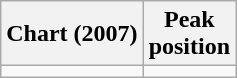<table class="wikitable sortable plainrowheaders">
<tr>
<th>Chart (2007)</th>
<th>Peak<br>position</th>
</tr>
<tr>
<td></td>
</tr>
</table>
